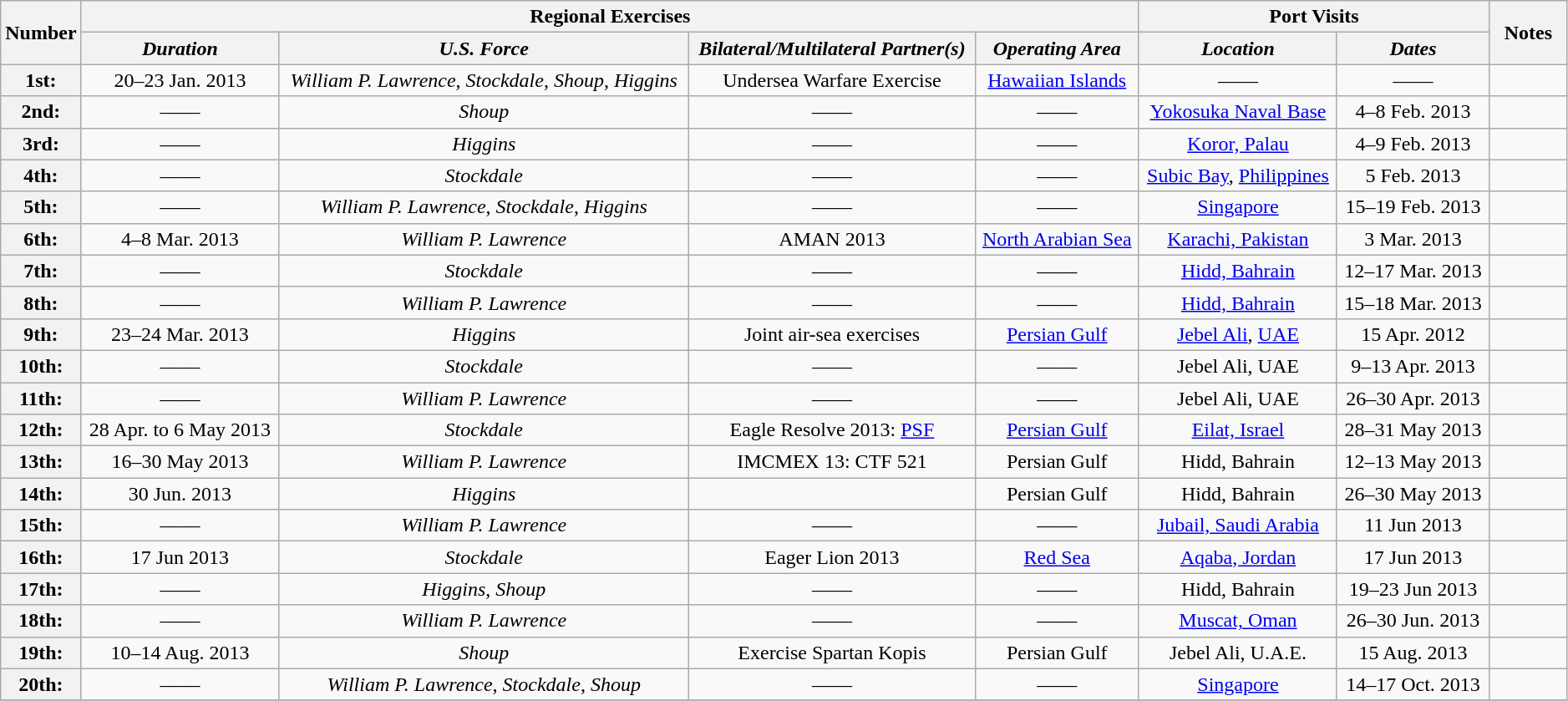<table class="wikitable" style="text-align:center" width=99%>
<tr>
<th rowspan="2" width="5%">Number</th>
<th colspan="4" align="center">Regional Exercises</th>
<th colspan="2" align="center">Port Visits</th>
<th rowspan="2" width="5%">Notes</th>
</tr>
<tr>
<th align="center"><em>Duration</em></th>
<th align="center"><em>U.S. Force</em></th>
<th align="center"><em>Bilateral/Multilateral Partner(s)</em></th>
<th align="center"><em>Operating Area</em></th>
<th align="center"><em>Location</em></th>
<th align="center"><em>Dates</em></th>
</tr>
<tr>
<th>1st:</th>
<td>20–23 Jan. 2013</td>
<td><em>William P. Lawrence</em>, <em>Stockdale</em>, <em>Shoup</em>, <em>Higgins</em></td>
<td>Undersea Warfare Exercise</td>
<td><a href='#'>Hawaiian Islands</a></td>
<td>——</td>
<td>——</td>
<td></td>
</tr>
<tr>
<th>2nd:</th>
<td>——</td>
<td><em>Shoup</em></td>
<td>——</td>
<td>——</td>
<td><a href='#'>Yokosuka Naval Base</a></td>
<td>4–8 Feb. 2013</td>
<td></td>
</tr>
<tr>
<th>3rd:</th>
<td>——</td>
<td><em>Higgins</em></td>
<td>——</td>
<td>——</td>
<td><a href='#'>Koror, Palau</a></td>
<td>4–9 Feb. 2013</td>
<td></td>
</tr>
<tr>
<th>4th:</th>
<td>——</td>
<td><em>Stockdale</em></td>
<td>——</td>
<td>——</td>
<td><a href='#'>Subic Bay</a>, <a href='#'>Philippines</a></td>
<td>5 Feb. 2013</td>
<td></td>
</tr>
<tr>
<th>5th:</th>
<td>——</td>
<td><em>William P. Lawrence</em>, <em>Stockdale</em>, <em>Higgins</em></td>
<td>——</td>
<td>——</td>
<td><a href='#'>Singapore</a></td>
<td>15–19 Feb. 2013</td>
<td></td>
</tr>
<tr>
<th>6th:</th>
<td>4–8 Mar. 2013</td>
<td><em>William P. Lawrence</em></td>
<td>AMAN 2013</td>
<td><a href='#'>North Arabian Sea</a></td>
<td><a href='#'>Karachi, Pakistan</a></td>
<td>3 Mar. 2013</td>
<td></td>
</tr>
<tr>
<th>7th:</th>
<td>——</td>
<td><em>Stockdale</em></td>
<td>——</td>
<td>——</td>
<td><a href='#'>Hidd, Bahrain</a></td>
<td>12–17 Mar. 2013</td>
<td></td>
</tr>
<tr>
<th>8th:</th>
<td>——</td>
<td><em>William P. Lawrence</em></td>
<td>——</td>
<td>——</td>
<td><a href='#'>Hidd, Bahrain</a></td>
<td>15–18 Mar. 2013</td>
<td></td>
</tr>
<tr>
<th>9th:</th>
<td>23–24 Mar. 2013</td>
<td><em>Higgins</em></td>
<td>Joint air-sea exercises</td>
<td><a href='#'>Persian Gulf</a></td>
<td><a href='#'>Jebel Ali</a>, <a href='#'>UAE</a></td>
<td>15 Apr. 2012</td>
<td></td>
</tr>
<tr>
<th>10th:</th>
<td>——</td>
<td><em>Stockdale</em></td>
<td>——</td>
<td>——</td>
<td>Jebel Ali, UAE</td>
<td>9–13 Apr. 2013</td>
<td></td>
</tr>
<tr>
<th>11th:</th>
<td>——</td>
<td><em>William P. Lawrence</em></td>
<td>——</td>
<td>——</td>
<td>Jebel Ali, UAE</td>
<td>26–30 Apr. 2013</td>
<td></td>
</tr>
<tr>
<th>12th:</th>
<td>28 Apr. to 6 May 2013</td>
<td><em>Stockdale</em></td>
<td>Eagle Resolve 2013: <a href='#'>PSF</a></td>
<td><a href='#'>Persian Gulf</a></td>
<td><a href='#'>Eilat, Israel</a></td>
<td>28–31 May 2013</td>
<td></td>
</tr>
<tr>
<th>13th:</th>
<td>16–30 May 2013</td>
<td><em>William P. Lawrence</em></td>
<td>IMCMEX 13: CTF 521</td>
<td>Persian Gulf</td>
<td>Hidd, Bahrain</td>
<td>12–13 May 2013</td>
<td></td>
</tr>
<tr>
<th>14th:</th>
<td>30 Jun. 2013</td>
<td><em>Higgins</em></td>
<td></td>
<td>Persian Gulf</td>
<td>Hidd, Bahrain</td>
<td>26–30 May 2013</td>
<td></td>
</tr>
<tr>
<th>15th:</th>
<td>——</td>
<td><em>William P. Lawrence</em></td>
<td>——</td>
<td>——</td>
<td><a href='#'>Jubail, Saudi Arabia</a></td>
<td>11 Jun 2013</td>
<td></td>
</tr>
<tr>
<th>16th:</th>
<td>17 Jun 2013</td>
<td><em>Stockdale</em></td>
<td>Eager Lion 2013</td>
<td><a href='#'>Red Sea</a></td>
<td><a href='#'>Aqaba, Jordan</a></td>
<td>17 Jun 2013</td>
<td></td>
</tr>
<tr>
<th>17th:</th>
<td>——</td>
<td><em>Higgins</em>, <em>Shoup</em></td>
<td>——</td>
<td>——</td>
<td>Hidd, Bahrain</td>
<td>19–23 Jun 2013</td>
<td></td>
</tr>
<tr>
<th>18th:</th>
<td>——</td>
<td><em>William P. Lawrence</em></td>
<td>——</td>
<td>——</td>
<td><a href='#'>Muscat, Oman</a></td>
<td>26–30 Jun. 2013</td>
<td></td>
</tr>
<tr>
<th>19th:</th>
<td>10–14 Aug. 2013</td>
<td><em>Shoup</em></td>
<td>Exercise Spartan Kopis</td>
<td>Persian Gulf</td>
<td>Jebel Ali, U.A.E.</td>
<td>15 Aug. 2013</td>
<td></td>
</tr>
<tr>
<th>20th:</th>
<td>——</td>
<td><em>William P. Lawrence</em>, <em>Stockdale</em>, <em>Shoup</em></td>
<td>——</td>
<td>——</td>
<td><a href='#'>Singapore</a></td>
<td>14–17 Oct. 2013</td>
<td></td>
</tr>
<tr>
</tr>
</table>
